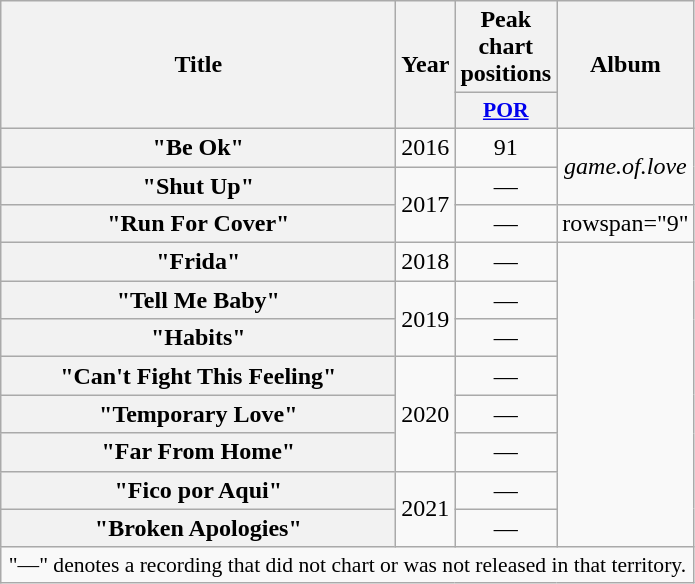<table class="wikitable plainrowheaders" style="text-align:center;">
<tr>
<th rowspan="2" scope="col" style="width:16em;">Title</th>
<th rowspan="2" scope="col">Year</th>
<th scope="col">Peak chart positions</th>
<th rowspan="2" scope="col">Album</th>
</tr>
<tr game.of.love>
<th scope="col" style="width:3em;font-size:90%;"><a href='#'>POR</a><br></th>
</tr>
<tr>
<th scope="row">"Be Ok"</th>
<td>2016</td>
<td>91</td>
<td rowspan="2"><em>game.of.love</em></td>
</tr>
<tr>
<th scope="row">"Shut Up"</th>
<td rowspan="2">2017</td>
<td>—</td>
</tr>
<tr>
<th scope="row">"Run For Cover"</th>
<td>—</td>
<td>rowspan="9" </td>
</tr>
<tr>
<th scope="row">"Frida"<br></th>
<td>2018</td>
<td>—</td>
</tr>
<tr>
<th scope="row">"Tell Me Baby"</th>
<td rowspan="2">2019</td>
<td>—</td>
</tr>
<tr>
<th scope="row">"Habits"</th>
<td>—</td>
</tr>
<tr>
<th scope="row">"Can't Fight This Feeling"</th>
<td rowspan="3">2020</td>
<td>—</td>
</tr>
<tr>
<th scope="row">"Temporary Love"</th>
<td>—</td>
</tr>
<tr>
<th scope="row">"Far From Home"</th>
<td>—</td>
</tr>
<tr>
<th scope="row">"Fico por Aqui"</th>
<td rowspan="2">2021</td>
<td>—</td>
</tr>
<tr>
<th scope="row">"Broken Apologies"</th>
<td>—</td>
</tr>
<tr>
<td colspan="4" style="font-size:90%">"—" denotes a recording that did not chart or was not released in that territory.</td>
</tr>
</table>
